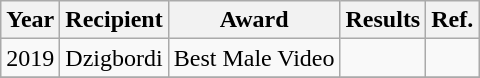<table class="wikitable">
<tr>
<th>Year</th>
<th>Recipient</th>
<th>Award</th>
<th>Results</th>
<th>Ref.</th>
</tr>
<tr>
<td>2019</td>
<td>Dzigbordi</td>
<td>Best Male Video</td>
<td></td>
<td></td>
</tr>
<tr>
</tr>
</table>
